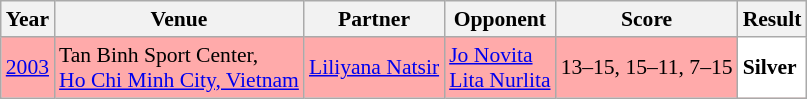<table class="sortable wikitable" style="font-size: 90%;">
<tr>
<th>Year</th>
<th>Venue</th>
<th>Partner</th>
<th>Opponent</th>
<th>Score</th>
<th>Result</th>
</tr>
<tr style="background:#FFAAAA">
<td align="center"><a href='#'>2003</a></td>
<td align="left">Tan Binh Sport Center,<br><a href='#'>Ho Chi Minh City, Vietnam</a></td>
<td align="left"> <a href='#'>Liliyana Natsir</a></td>
<td align="left"> <a href='#'>Jo Novita</a> <br>  <a href='#'>Lita Nurlita</a></td>
<td align="left">13–15, 15–11, 7–15</td>
<td style="text-align:left; background:white"> <strong>Silver</strong></td>
</tr>
</table>
